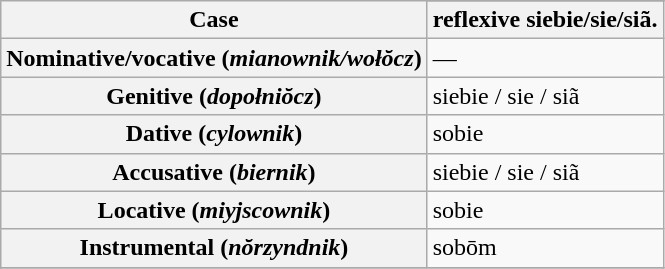<table class="wikitable">
<tr>
<th rowspan="2">Case</th>
</tr>
<tr>
<th rowspan="1">reflexive siebie/sie/siã.</th>
</tr>
<tr>
<th>Nominative/vocative (<em>mianownik/wołŏcz</em>)</th>
<td>—</td>
</tr>
<tr>
<th>Genitive (<em>dopołniŏcz</em>)</th>
<td>siebie / sie / siã</td>
</tr>
<tr>
<th>Dative (<em>cylownik</em>)</th>
<td>sobie</td>
</tr>
<tr>
<th>Accusative (<em>biernik</em>)</th>
<td>siebie / sie / siã</td>
</tr>
<tr>
<th>Locative (<em>miyjscownik</em>)</th>
<td>sobie</td>
</tr>
<tr>
<th>Instrumental (<em>nŏrzyndnik</em>)</th>
<td>sobōm</td>
</tr>
<tr>
</tr>
</table>
